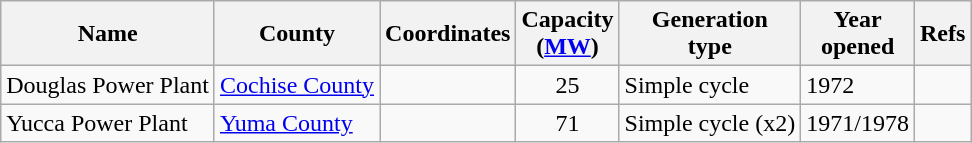<table class="wikitable sortable">
<tr>
<th>Name</th>
<th>County</th>
<th>Coordinates</th>
<th>Capacity<br>(<a href='#'>MW</a>)</th>
<th>Generation<br>type</th>
<th>Year<br>opened</th>
<th>Refs</th>
</tr>
<tr>
<td>Douglas Power Plant</td>
<td><a href='#'>Cochise County</a></td>
<td></td>
<td align=center>25</td>
<td>Simple cycle</td>
<td>1972</td>
<td></td>
</tr>
<tr>
<td>Yucca Power Plant</td>
<td><a href='#'>Yuma County</a></td>
<td></td>
<td align=center>71</td>
<td>Simple cycle (x2)</td>
<td>1971/1978</td>
<td></td>
</tr>
</table>
